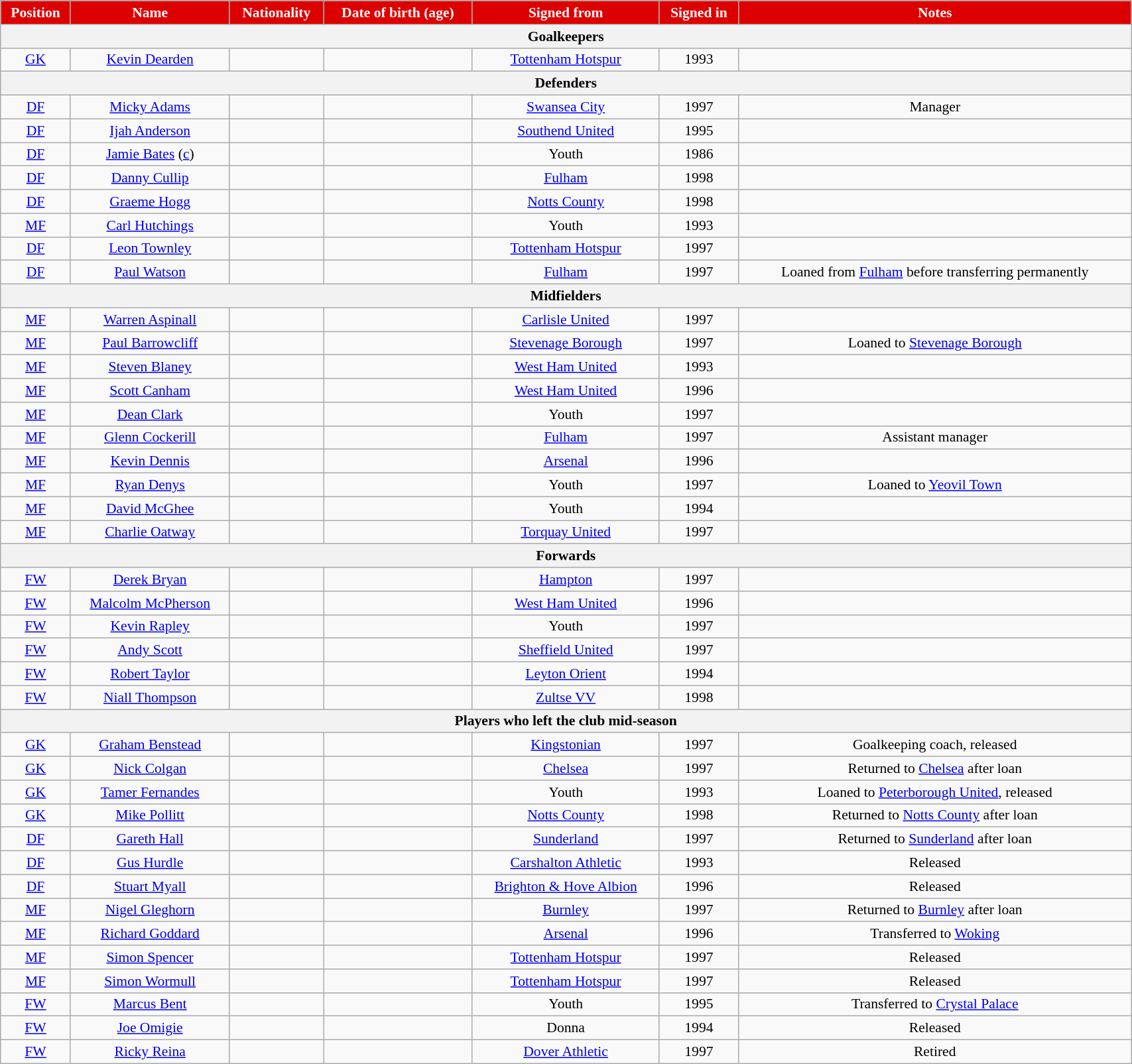<table class="wikitable"  style="text-align:center; font-size:90%; width:90%;">
<tr>
<th style="background:#d00; color:white; text-align:center;">Position</th>
<th style="background:#d00; color:white; text-align:center;">Name</th>
<th style="background:#d00; color:white; text-align:center;">Nationality</th>
<th style="background:#d00; color:white; text-align:center;">Date of birth (age)</th>
<th style="background:#d00; color:white; text-align:center;">Signed from</th>
<th style="background:#d00; color:white; text-align:center;">Signed in</th>
<th style="background:#d00; color:white; text-align:center;">Notes</th>
</tr>
<tr>
<th colspan="7">Goalkeepers</th>
</tr>
<tr>
<td><a href='#'>GK</a></td>
<td><a href='#'>Kevin Dearden</a></td>
<td></td>
<td></td>
<td><a href='#'>Tottenham Hotspur</a></td>
<td>1993</td>
<td></td>
</tr>
<tr>
<th colspan="7">Defenders</th>
</tr>
<tr>
<td><a href='#'>DF</a></td>
<td><a href='#'>Micky Adams</a></td>
<td></td>
<td></td>
<td><a href='#'>Swansea City</a></td>
<td>1997</td>
<td>Manager</td>
</tr>
<tr>
<td><a href='#'>DF</a></td>
<td><a href='#'>Ijah Anderson</a></td>
<td></td>
<td></td>
<td><a href='#'>Southend United</a></td>
<td>1995</td>
<td></td>
</tr>
<tr>
<td><a href='#'>DF</a></td>
<td><a href='#'>Jamie Bates</a> (<a href='#'>c</a>)</td>
<td></td>
<td></td>
<td>Youth</td>
<td>1986</td>
<td></td>
</tr>
<tr>
<td><a href='#'>DF</a></td>
<td><a href='#'>Danny Cullip</a></td>
<td></td>
<td></td>
<td><a href='#'>Fulham</a></td>
<td>1998</td>
<td></td>
</tr>
<tr>
<td><a href='#'>DF</a></td>
<td><a href='#'>Graeme Hogg</a></td>
<td></td>
<td></td>
<td><a href='#'>Notts County</a></td>
<td>1998</td>
<td></td>
</tr>
<tr>
<td><a href='#'>MF</a></td>
<td><a href='#'>Carl Hutchings</a></td>
<td></td>
<td></td>
<td>Youth</td>
<td>1993</td>
<td></td>
</tr>
<tr>
<td><a href='#'>DF</a></td>
<td><a href='#'>Leon Townley</a></td>
<td></td>
<td></td>
<td><a href='#'>Tottenham Hotspur</a></td>
<td>1997</td>
<td></td>
</tr>
<tr>
<td><a href='#'>DF</a></td>
<td><a href='#'>Paul Watson</a></td>
<td></td>
<td></td>
<td><a href='#'>Fulham</a></td>
<td>1997</td>
<td>Loaned from <a href='#'>Fulham</a> before transferring permanently</td>
</tr>
<tr>
<th colspan="7">Midfielders</th>
</tr>
<tr>
<td><a href='#'>MF</a></td>
<td><a href='#'>Warren Aspinall</a></td>
<td></td>
<td></td>
<td><a href='#'>Carlisle United</a></td>
<td>1997</td>
<td></td>
</tr>
<tr>
<td><a href='#'>MF</a></td>
<td><a href='#'>Paul Barrowcliff</a></td>
<td></td>
<td></td>
<td><a href='#'>Stevenage Borough</a></td>
<td>1997</td>
<td>Loaned to <a href='#'>Stevenage Borough</a></td>
</tr>
<tr>
<td><a href='#'>MF</a></td>
<td><a href='#'>Steven Blaney</a></td>
<td></td>
<td></td>
<td><a href='#'>West Ham United</a></td>
<td>1993</td>
<td></td>
</tr>
<tr>
<td><a href='#'>MF</a></td>
<td><a href='#'>Scott Canham</a></td>
<td></td>
<td></td>
<td><a href='#'>West Ham United</a></td>
<td>1996</td>
<td></td>
</tr>
<tr>
<td><a href='#'>MF</a></td>
<td><a href='#'>Dean Clark</a></td>
<td></td>
<td></td>
<td>Youth</td>
<td>1997</td>
<td></td>
</tr>
<tr>
<td><a href='#'>MF</a></td>
<td><a href='#'>Glenn Cockerill</a></td>
<td></td>
<td></td>
<td><a href='#'>Fulham</a></td>
<td>1997</td>
<td>Assistant manager</td>
</tr>
<tr>
<td><a href='#'>MF</a></td>
<td><a href='#'>Kevin Dennis</a></td>
<td></td>
<td></td>
<td><a href='#'>Arsenal</a></td>
<td>1996</td>
<td></td>
</tr>
<tr>
<td><a href='#'>MF</a></td>
<td><a href='#'>Ryan Denys</a></td>
<td></td>
<td></td>
<td>Youth</td>
<td>1997</td>
<td>Loaned to <a href='#'>Yeovil Town</a></td>
</tr>
<tr>
<td><a href='#'>MF</a></td>
<td><a href='#'>David McGhee</a></td>
<td></td>
<td></td>
<td>Youth</td>
<td>1994</td>
<td></td>
</tr>
<tr>
<td><a href='#'>MF</a></td>
<td><a href='#'>Charlie Oatway</a></td>
<td></td>
<td></td>
<td><a href='#'>Torquay United</a></td>
<td>1997</td>
<td></td>
</tr>
<tr>
<th colspan="7">Forwards</th>
</tr>
<tr>
<td><a href='#'>FW</a></td>
<td><a href='#'>Derek Bryan</a></td>
<td></td>
<td></td>
<td><a href='#'>Hampton</a></td>
<td>1997</td>
<td></td>
</tr>
<tr>
<td><a href='#'>FW</a></td>
<td><a href='#'>Malcolm McPherson</a></td>
<td></td>
<td></td>
<td><a href='#'>West Ham United</a></td>
<td>1996</td>
<td></td>
</tr>
<tr>
<td><a href='#'>FW</a></td>
<td><a href='#'>Kevin Rapley</a></td>
<td></td>
<td></td>
<td>Youth</td>
<td>1997</td>
<td></td>
</tr>
<tr>
<td><a href='#'>FW</a></td>
<td><a href='#'>Andy Scott</a></td>
<td></td>
<td></td>
<td><a href='#'>Sheffield United</a></td>
<td>1997</td>
<td></td>
</tr>
<tr>
<td><a href='#'>FW</a></td>
<td><a href='#'>Robert Taylor</a></td>
<td></td>
<td></td>
<td><a href='#'>Leyton Orient</a></td>
<td>1994</td>
<td></td>
</tr>
<tr>
<td><a href='#'>FW</a></td>
<td><a href='#'>Niall Thompson</a></td>
<td></td>
<td></td>
<td><a href='#'>Zultse VV</a></td>
<td>1998</td>
<td></td>
</tr>
<tr>
<th colspan="7">Players who left the club mid-season</th>
</tr>
<tr>
<td><a href='#'>GK</a></td>
<td><a href='#'>Graham Benstead</a></td>
<td></td>
<td></td>
<td><a href='#'>Kingstonian</a></td>
<td>1997</td>
<td>Goalkeeping coach, released</td>
</tr>
<tr>
<td><a href='#'>GK</a></td>
<td><a href='#'>Nick Colgan</a></td>
<td></td>
<td></td>
<td><a href='#'>Chelsea</a></td>
<td>1997</td>
<td>Returned to <a href='#'>Chelsea</a> after loan</td>
</tr>
<tr>
<td><a href='#'>GK</a></td>
<td><a href='#'>Tamer Fernandes</a></td>
<td></td>
<td></td>
<td>Youth</td>
<td>1993</td>
<td>Loaned to <a href='#'>Peterborough United</a>, released</td>
</tr>
<tr>
<td><a href='#'>GK</a></td>
<td><a href='#'>Mike Pollitt</a></td>
<td></td>
<td></td>
<td><a href='#'>Notts County</a></td>
<td>1998</td>
<td>Returned to <a href='#'>Notts County</a> after loan</td>
</tr>
<tr>
<td><a href='#'>DF</a></td>
<td><a href='#'>Gareth Hall</a></td>
<td></td>
<td></td>
<td><a href='#'>Sunderland</a></td>
<td>1997</td>
<td>Returned to <a href='#'>Sunderland</a> after loan</td>
</tr>
<tr>
<td><a href='#'>DF</a></td>
<td><a href='#'>Gus Hurdle</a></td>
<td></td>
<td></td>
<td><a href='#'>Carshalton Athletic</a></td>
<td>1993</td>
<td>Released</td>
</tr>
<tr>
<td><a href='#'>DF</a></td>
<td><a href='#'>Stuart Myall</a></td>
<td></td>
<td></td>
<td><a href='#'>Brighton & Hove Albion</a></td>
<td>1996</td>
<td>Released</td>
</tr>
<tr>
<td><a href='#'>MF</a></td>
<td><a href='#'>Nigel Gleghorn</a></td>
<td></td>
<td></td>
<td><a href='#'>Burnley</a></td>
<td>1997</td>
<td>Returned to <a href='#'>Burnley</a> after loan</td>
</tr>
<tr>
<td><a href='#'>MF</a></td>
<td><a href='#'>Richard Goddard</a></td>
<td></td>
<td></td>
<td><a href='#'>Arsenal</a></td>
<td>1996</td>
<td>Transferred to <a href='#'>Woking</a></td>
</tr>
<tr>
<td><a href='#'>MF</a></td>
<td><a href='#'>Simon Spencer</a></td>
<td></td>
<td></td>
<td><a href='#'>Tottenham Hotspur</a></td>
<td>1997</td>
<td>Released</td>
</tr>
<tr>
<td><a href='#'>MF</a></td>
<td><a href='#'>Simon Wormull</a></td>
<td></td>
<td></td>
<td><a href='#'>Tottenham Hotspur</a></td>
<td>1997</td>
<td>Released</td>
</tr>
<tr>
<td><a href='#'>FW</a></td>
<td><a href='#'>Marcus Bent</a></td>
<td></td>
<td></td>
<td>Youth</td>
<td>1995</td>
<td>Transferred to <a href='#'>Crystal Palace</a></td>
</tr>
<tr>
<td><a href='#'>FW</a></td>
<td><a href='#'>Joe Omigie</a></td>
<td></td>
<td></td>
<td>Donna</td>
<td>1994</td>
<td>Released</td>
</tr>
<tr>
<td><a href='#'>FW</a></td>
<td><a href='#'>Ricky Reina</a></td>
<td></td>
<td></td>
<td><a href='#'>Dover Athletic</a></td>
<td>1997</td>
<td>Retired</td>
</tr>
</table>
